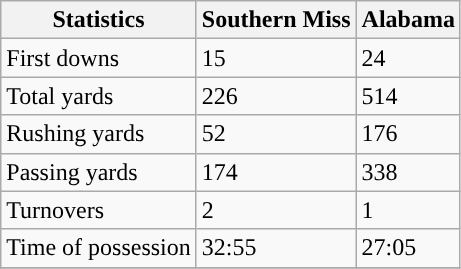<table class="wikitable" style="float: left;">
<tr>
<th>Statistics</th>
<th>Southern Miss</th>
<th>Alabama</th>
</tr>
<tr>
<td>First downs</td>
<td>15</td>
<td>24</td>
</tr>
<tr>
<td>Total yards</td>
<td>226</td>
<td>514</td>
</tr>
<tr>
<td>Rushing yards</td>
<td>52</td>
<td>176</td>
</tr>
<tr>
<td>Passing yards</td>
<td>174</td>
<td>338</td>
</tr>
<tr>
<td>Turnovers</td>
<td>2</td>
<td>1</td>
</tr>
<tr>
<td>Time of possession</td>
<td>32:55</td>
<td>27:05</td>
</tr>
<tr>
</tr>
</table>
